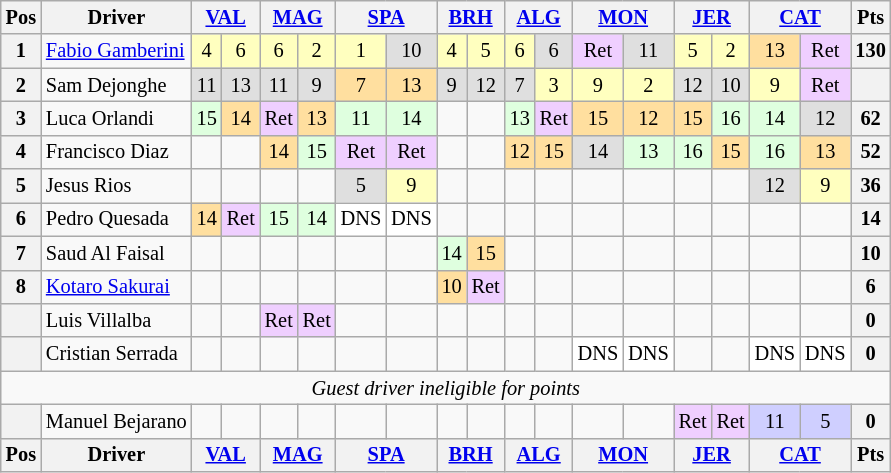<table class="wikitable" style="font-size: 85%; text-align:center">
<tr valign="top">
<th valign="middle">Pos</th>
<th valign="middle">Driver</th>
<th colspan=2><a href='#'>VAL</a><br></th>
<th colspan=2><a href='#'>MAG</a><br></th>
<th colspan=2><a href='#'>SPA</a><br></th>
<th colspan=2><a href='#'>BRH</a><br></th>
<th colspan=2><a href='#'>ALG</a><br></th>
<th colspan=2><a href='#'>MON</a><br></th>
<th colspan=2><a href='#'>JER</a><br></th>
<th colspan=2><a href='#'>CAT</a><br></th>
<th valign="middle">Pts</th>
</tr>
<tr>
<th>1</th>
<td align=left nowrap> <a href='#'>Fabio Gamberini</a></td>
<td style="background:#FFFFBF;">4</td>
<td style="background:#FFFFBF;">6</td>
<td style="background:#FFFFBF;">6</td>
<td style="background:#FFFFBF;">2</td>
<td style="background:#FFFFBF;">1</td>
<td style="background:#DFDFDF;">10</td>
<td style="background:#FFFFBF;">4</td>
<td style="background:#FFFFBF;">5</td>
<td style="background:#FFFFBF;">6</td>
<td style="background:#DFDFDF;">6</td>
<td style="background:#EFCFFF;">Ret</td>
<td style="background:#DFDFDF;">11</td>
<td style="background:#FFFFBF;">5</td>
<td style="background:#FFFFBF;">2</td>
<td style="background:#FFDF9F;">13</td>
<td style="background:#EFCFFF;">Ret</td>
<th>130</th>
</tr>
<tr>
<th>2</th>
<td align=left> Sam Dejonghe</td>
<td style="background:#DFDFDF;">11</td>
<td style="background:#DFDFDF;">13</td>
<td style="background:#DFDFDF;">11</td>
<td style="background:#DFDFDF;">9</td>
<td style="background:#FFDF9F;">7</td>
<td style="background:#FFDF9F;">13</td>
<td style="background:#DFDFDF;">9</td>
<td style="background:#DFDFDF;">12</td>
<td style="background:#DFDFDF;">7</td>
<td style="background:#FFFFBF;">3</td>
<td style="background:#FFFFBF;">9</td>
<td style="background:#FFFFBF;">2</td>
<td style="background:#DFDFDF;">12</td>
<td style="background:#DFDFDF;">10</td>
<td style="background:#FFFFBF;">9</td>
<td style="background:#EFCFFF;">Ret</td>
<th></th>
</tr>
<tr>
<th>3</th>
<td align=left> Luca Orlandi</td>
<td style="background:#DFFFDF;">15</td>
<td style="background:#FFDF9F;">14</td>
<td style="background:#EFCFFF;">Ret</td>
<td style="background:#FFDF9F;">13</td>
<td style="background:#DFFFDF;">11</td>
<td style="background:#DFFFDF;">14</td>
<td></td>
<td></td>
<td style="background:#DFFFDF;">13</td>
<td style="background:#EFCFFF;">Ret</td>
<td style="background:#FFDF9F;">15</td>
<td style="background:#FFDF9F;">12</td>
<td style="background:#FFDF9F;">15</td>
<td style="background:#DFFFDF;">16</td>
<td style="background:#DFFFDF;">14</td>
<td style="background:#DFDFDF;">12</td>
<th>62</th>
</tr>
<tr>
<th>4</th>
<td align=left> Francisco Diaz</td>
<td></td>
<td></td>
<td style="background:#FFDF9F;">14</td>
<td style="background:#DFFFDF;">15</td>
<td style="background:#EFCFFF;">Ret</td>
<td style="background:#EFCFFF;">Ret</td>
<td></td>
<td></td>
<td style="background:#FFDF9F;">12</td>
<td style="background:#FFDF9F;">15</td>
<td style="background:#DFDFDF;">14</td>
<td style="background:#DFFFDF;">13</td>
<td style="background:#DFFFDF;">16</td>
<td style="background:#FFDF9F;">15</td>
<td style="background:#DFFFDF;">16</td>
<td style="background:#FFDF9F;">13</td>
<th>52</th>
</tr>
<tr>
<th>5</th>
<td align=left> Jesus Rios</td>
<td></td>
<td></td>
<td></td>
<td></td>
<td style="background:#DFDFDF;">5</td>
<td style="background:#FFFFBF;">9</td>
<td></td>
<td></td>
<td></td>
<td></td>
<td></td>
<td></td>
<td></td>
<td></td>
<td style="background:#DFDFDF;">12</td>
<td style="background:#FFFFBF;">9</td>
<th>36</th>
</tr>
<tr>
<th>6</th>
<td align=left> Pedro Quesada</td>
<td style="background:#FFDF9F;">14</td>
<td style="background:#EFCFFF;">Ret</td>
<td style="background:#DFFFDF;">15</td>
<td style="background:#DFFFDF;">14</td>
<td style="background:#FFFFFF;">DNS</td>
<td style="background:#FFFFFF;">DNS</td>
<td></td>
<td></td>
<td></td>
<td></td>
<td></td>
<td></td>
<td></td>
<td></td>
<td></td>
<td></td>
<th>14</th>
</tr>
<tr>
<th>7</th>
<td align=left> Saud Al Faisal</td>
<td></td>
<td></td>
<td></td>
<td></td>
<td></td>
<td></td>
<td style="background:#DFFFDF;">14</td>
<td style="background:#FFDF9F;">15</td>
<td></td>
<td></td>
<td></td>
<td></td>
<td></td>
<td></td>
<td></td>
<td></td>
<th>10</th>
</tr>
<tr>
<th>8</th>
<td align=left> <a href='#'>Kotaro Sakurai</a></td>
<td></td>
<td></td>
<td></td>
<td></td>
<td></td>
<td></td>
<td style="background:#FFDF9F;">10</td>
<td style="background:#EFCFFF;">Ret</td>
<td></td>
<td></td>
<td></td>
<td></td>
<td></td>
<td></td>
<td></td>
<td></td>
<th>6</th>
</tr>
<tr>
<th></th>
<td align=left> Luis Villalba</td>
<td></td>
<td></td>
<td style="background:#EFCFFF;">Ret</td>
<td style="background:#EFCFFF;">Ret</td>
<td></td>
<td></td>
<td></td>
<td></td>
<td></td>
<td></td>
<td></td>
<td></td>
<td></td>
<td></td>
<td></td>
<td></td>
<th>0</th>
</tr>
<tr>
<th></th>
<td align=left> Cristian Serrada</td>
<td></td>
<td></td>
<td></td>
<td></td>
<td></td>
<td></td>
<td></td>
<td></td>
<td></td>
<td></td>
<td style="background:#FFFFFF;">DNS</td>
<td style="background:#FFFFFF;">DNS</td>
<td></td>
<td></td>
<td style="background:#FFFFFF;">DNS</td>
<td style="background:#FFFFFF;">DNS</td>
<th>0</th>
</tr>
<tr>
<td colspan=19 align=center><em>Guest driver ineligible for points</em></td>
</tr>
<tr>
<th></th>
<td align=left> Manuel Bejarano</td>
<td></td>
<td></td>
<td></td>
<td></td>
<td></td>
<td></td>
<td></td>
<td></td>
<td></td>
<td></td>
<td></td>
<td></td>
<td style="background:#EFCFFF;">Ret</td>
<td style="background:#EFCFFF;">Ret</td>
<td style="background:#CFCFFF;">11</td>
<td style="background:#CFCFFF;">5</td>
<th>0</th>
</tr>
<tr valign="top">
<th valign="middle">Pos</th>
<th valign="middle">Driver</th>
<th colspan=2><a href='#'>VAL</a><br></th>
<th colspan=2><a href='#'>MAG</a><br></th>
<th colspan=2><a href='#'>SPA</a><br></th>
<th colspan=2><a href='#'>BRH</a><br></th>
<th colspan=2><a href='#'>ALG</a><br></th>
<th colspan=2><a href='#'>MON</a><br></th>
<th colspan=2><a href='#'>JER</a><br></th>
<th colspan=2><a href='#'>CAT</a><br></th>
<th valign="middle">Pts</th>
</tr>
</table>
